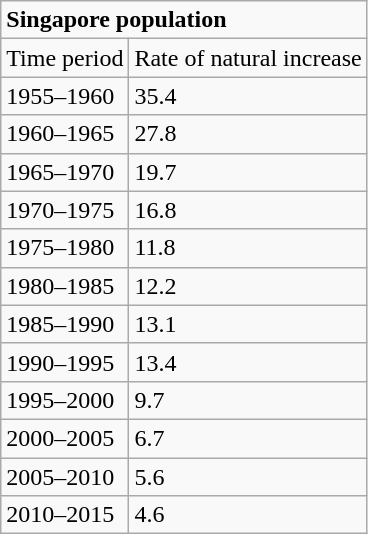<table class="wikitable">
<tr>
<td colspan="2"><strong>Singapore population</strong></td>
</tr>
<tr>
<td>Time period</td>
<td>Rate of natural increase</td>
</tr>
<tr>
<td>1955–1960</td>
<td>35.4</td>
</tr>
<tr>
<td>1960–1965</td>
<td>27.8</td>
</tr>
<tr>
<td>1965–1970</td>
<td>19.7</td>
</tr>
<tr>
<td>1970–1975</td>
<td>16.8</td>
</tr>
<tr>
<td>1975–1980</td>
<td>11.8</td>
</tr>
<tr>
<td>1980–1985</td>
<td>12.2</td>
</tr>
<tr>
<td>1985–1990</td>
<td>13.1</td>
</tr>
<tr>
<td>1990–1995</td>
<td>13.4</td>
</tr>
<tr>
<td>1995–2000</td>
<td>9.7</td>
</tr>
<tr>
<td>2000–2005</td>
<td>6.7</td>
</tr>
<tr>
<td>2005–2010</td>
<td>5.6</td>
</tr>
<tr>
<td>2010–2015</td>
<td>4.6</td>
</tr>
</table>
